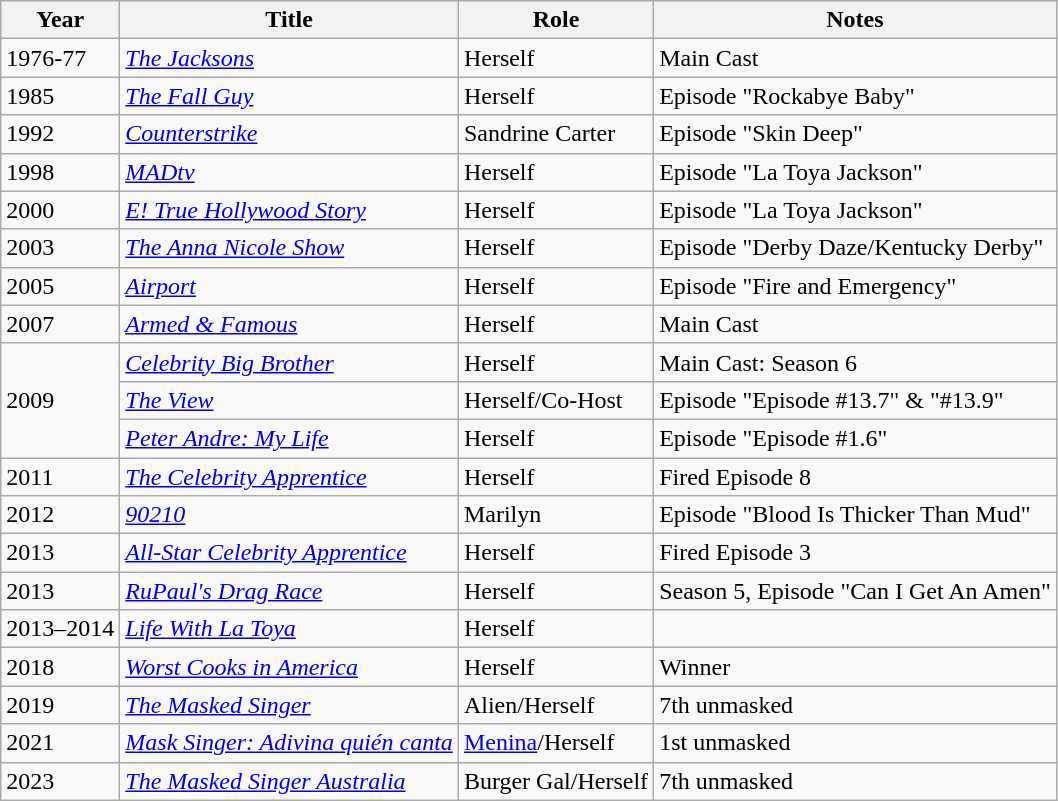<table class="wikitable sortable">
<tr>
<th>Year</th>
<th>Title</th>
<th>Role</th>
<th>Notes</th>
</tr>
<tr>
<td>1976-77</td>
<td><em><a href='#'>The Jacksons</a></em></td>
<td>Herself</td>
<td>Main Cast</td>
</tr>
<tr>
<td>1985</td>
<td><em><a href='#'>The Fall Guy</a></em></td>
<td>Herself</td>
<td>Episode "Rockabye Baby"</td>
</tr>
<tr>
<td>1992</td>
<td><em><a href='#'>Counterstrike</a></em></td>
<td>Sandrine Carter</td>
<td>Episode "Skin Deep"</td>
</tr>
<tr>
<td>1998</td>
<td><em><a href='#'>MADtv</a></em></td>
<td>Herself</td>
<td>Episode "La Toya Jackson"</td>
</tr>
<tr>
<td>2000</td>
<td><em><a href='#'>E! True Hollywood Story</a></em></td>
<td>Herself</td>
<td>Episode "La Toya Jackson"</td>
</tr>
<tr>
<td>2003</td>
<td><em><a href='#'>The Anna Nicole Show</a></em></td>
<td>Herself</td>
<td>Episode "Derby Daze/Kentucky Derby"</td>
</tr>
<tr>
<td>2005</td>
<td><em><a href='#'>Airport</a></em></td>
<td>Herself</td>
<td>Episode "Fire and Emergency"</td>
</tr>
<tr>
<td>2007</td>
<td><em><a href='#'>Armed & Famous</a></em></td>
<td>Herself</td>
<td>Main Cast</td>
</tr>
<tr>
<td rowspan="3">2009</td>
<td><em><a href='#'>Celebrity Big Brother</a></em></td>
<td>Herself</td>
<td>Main Cast: Season 6</td>
</tr>
<tr>
<td><em><a href='#'>The View</a></em></td>
<td>Herself/Co-Host</td>
<td>Episode "Episode #13.7" & "#13.9"</td>
</tr>
<tr>
<td><em><a href='#'>Peter Andre: My Life</a></em></td>
<td>Herself</td>
<td>Episode "Episode #1.6"</td>
</tr>
<tr>
<td>2011</td>
<td><em><a href='#'>The Celebrity Apprentice</a></em></td>
<td>Herself</td>
<td>Fired Episode 8</td>
</tr>
<tr>
<td>2012</td>
<td><em><a href='#'>90210</a></em></td>
<td>Marilyn</td>
<td>Episode "Blood Is Thicker Than Mud"</td>
</tr>
<tr>
<td>2013</td>
<td><em><a href='#'>All-Star Celebrity Apprentice</a></em></td>
<td>Herself</td>
<td>Fired Episode 3</td>
</tr>
<tr>
<td>2013</td>
<td><em><a href='#'>RuPaul's Drag Race</a></em></td>
<td>Herself</td>
<td>Season 5, Episode "Can I Get An Amen"</td>
</tr>
<tr>
<td>2013–2014</td>
<td><em><a href='#'>Life With La Toya</a></em></td>
<td>Herself</td>
<td></td>
</tr>
<tr>
<td>2018</td>
<td><em><a href='#'>Worst Cooks in America</a></em></td>
<td>Herself</td>
<td>Winner</td>
</tr>
<tr>
<td>2019</td>
<td><em><a href='#'>The Masked Singer</a></em></td>
<td>Alien/Herself</td>
<td>7th unmasked</td>
</tr>
<tr>
<td>2021</td>
<td><em><a href='#'>Mask Singer: Adivina quién canta</a></em></td>
<td><a href='#'>Menina</a>/Herself</td>
<td>1st unmasked</td>
</tr>
<tr>
<td>2023</td>
<td><em><a href='#'>The Masked Singer Australia</a></em></td>
<td>Burger Gal/Herself</td>
<td>7th unmasked</td>
</tr>
</table>
